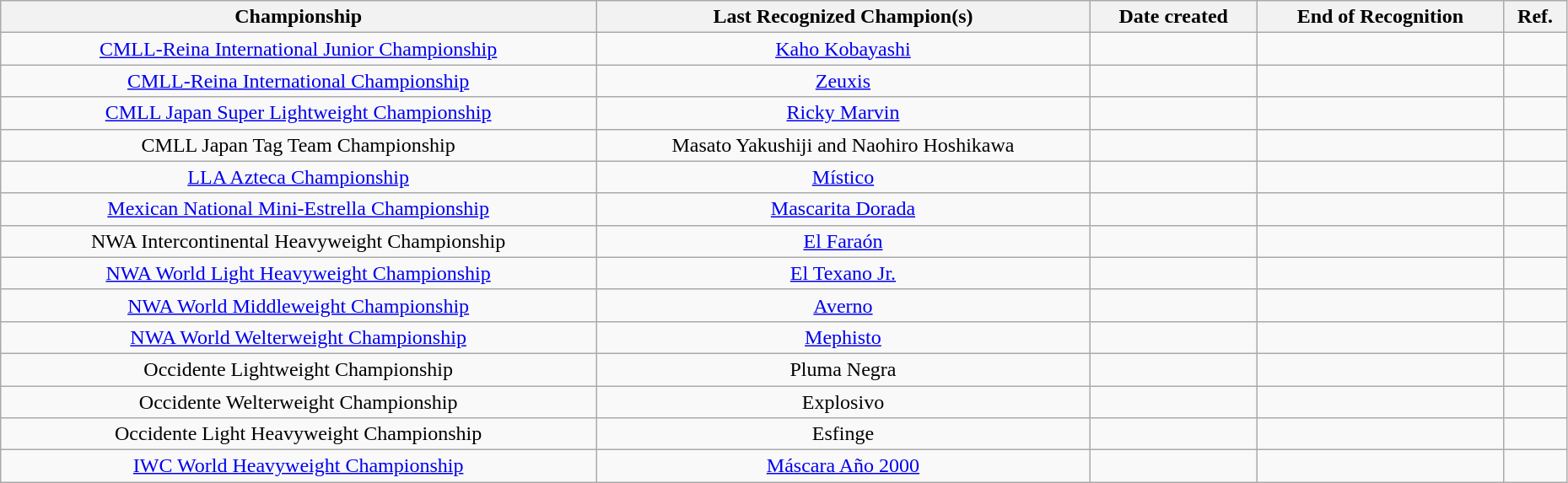<table class="wikitable sortable" width=98% style="text-align:center;">
<tr>
<th>Championship</th>
<th>Last Recognized Champion(s)</th>
<th>Date created</th>
<th>End of Recognition</th>
<th>Ref.</th>
</tr>
<tr>
<td><a href='#'>CMLL-Reina International Junior Championship</a></td>
<td><a href='#'>Kaho Kobayashi</a></td>
<td></td>
<td></td>
<td></td>
</tr>
<tr>
<td><a href='#'>CMLL-Reina International Championship</a></td>
<td><a href='#'>Zeuxis</a></td>
<td></td>
<td></td>
<td></td>
</tr>
<tr>
<td><a href='#'>CMLL Japan Super Lightweight Championship</a></td>
<td><a href='#'>Ricky Marvin</a></td>
<td></td>
<td></td>
<td></td>
</tr>
<tr>
<td>CMLL Japan Tag Team Championship</td>
<td>Masato Yakushiji and Naohiro Hoshikawa</td>
<td></td>
<td></td>
<td></td>
</tr>
<tr>
<td><a href='#'>LLA Azteca Championship</a></td>
<td><a href='#'>Místico</a></td>
<td></td>
<td></td>
<td></td>
</tr>
<tr>
<td><a href='#'>Mexican National Mini-Estrella Championship</a></td>
<td><a href='#'>Mascarita Dorada</a></td>
<td></td>
<td></td>
<td></td>
</tr>
<tr>
<td>NWA Intercontinental Heavyweight Championship</td>
<td><a href='#'>El Faraón</a></td>
<td></td>
<td></td>
<td></td>
</tr>
<tr>
<td><a href='#'>NWA World Light Heavyweight Championship</a></td>
<td><a href='#'>El Texano Jr.</a></td>
<td></td>
<td></td>
<td></td>
</tr>
<tr>
<td><a href='#'>NWA World Middleweight Championship</a></td>
<td><a href='#'>Averno</a></td>
<td></td>
<td></td>
<td></td>
</tr>
<tr>
<td><a href='#'>NWA World Welterweight Championship</a></td>
<td><a href='#'>Mephisto</a></td>
<td></td>
<td></td>
<td></td>
</tr>
<tr>
<td>Occidente Lightweight Championship</td>
<td>Pluma Negra</td>
<td></td>
<td></td>
<td></td>
</tr>
<tr>
<td>Occidente Welterweight Championship</td>
<td>Explosivo</td>
<td></td>
<td></td>
<td></td>
</tr>
<tr>
<td>Occidente Light Heavyweight Championship</td>
<td>Esfinge</td>
<td></td>
<td></td>
<td></td>
</tr>
<tr>
<td><a href='#'>IWC World Heavyweight Championship</a></td>
<td><a href='#'>Máscara Año 2000</a></td>
<td></td>
<td></td>
<td></td>
</tr>
</table>
